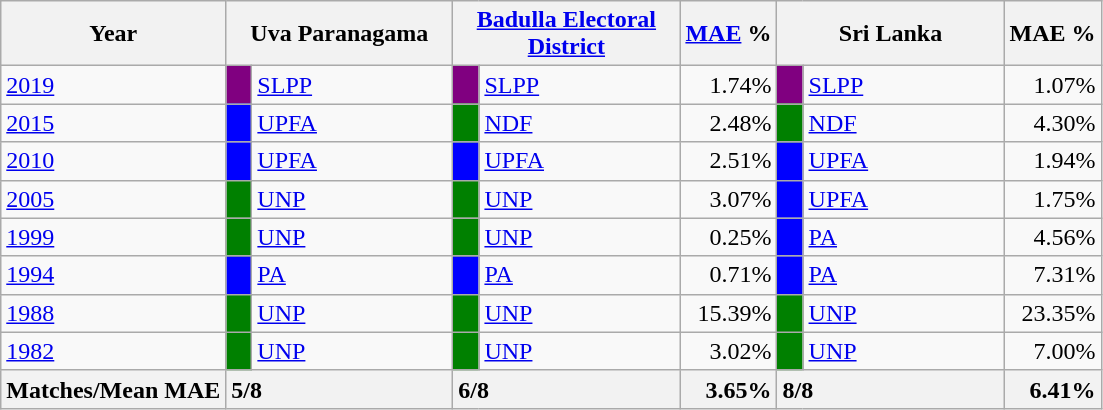<table class="wikitable">
<tr>
<th>Year</th>
<th colspan="2" width="144px">Uva Paranagama</th>
<th colspan="2" width="144px"><a href='#'>Badulla Electoral District</a></th>
<th><a href='#'>MAE</a> %</th>
<th colspan="2" width="144px">Sri Lanka</th>
<th>MAE %</th>
</tr>
<tr>
<td><a href='#'>2019</a></td>
<td style="background-color:purple;" width="10px"></td>
<td style="text-align:left;"><a href='#'>SLPP</a></td>
<td style="background-color:purple;" width="10px"></td>
<td style="text-align:left;"><a href='#'>SLPP</a></td>
<td style="text-align:right;">1.74%</td>
<td style="background-color:purple;" width="10px"></td>
<td style="text-align:left;"><a href='#'>SLPP</a></td>
<td style="text-align:right;">1.07%</td>
</tr>
<tr>
<td><a href='#'>2015</a></td>
<td style="background-color:blue;" width="10px"></td>
<td style="text-align:left;"><a href='#'>UPFA</a></td>
<td style="background-color:green;" width="10px"></td>
<td style="text-align:left;"><a href='#'>NDF</a></td>
<td style="text-align:right;">2.48%</td>
<td style="background-color:green;" width="10px"></td>
<td style="text-align:left;"><a href='#'>NDF</a></td>
<td style="text-align:right;">4.30%</td>
</tr>
<tr>
<td><a href='#'>2010</a></td>
<td style="background-color:blue;" width="10px"></td>
<td style="text-align:left;"><a href='#'>UPFA</a></td>
<td style="background-color:blue;" width="10px"></td>
<td style="text-align:left;"><a href='#'>UPFA</a></td>
<td style="text-align:right;">2.51%</td>
<td style="background-color:blue;" width="10px"></td>
<td style="text-align:left;"><a href='#'>UPFA</a></td>
<td style="text-align:right;">1.94%</td>
</tr>
<tr>
<td><a href='#'>2005</a></td>
<td style="background-color:green;" width="10px"></td>
<td style="text-align:left;"><a href='#'>UNP</a></td>
<td style="background-color:green;" width="10px"></td>
<td style="text-align:left;"><a href='#'>UNP</a></td>
<td style="text-align:right;">3.07%</td>
<td style="background-color:blue;" width="10px"></td>
<td style="text-align:left;"><a href='#'>UPFA</a></td>
<td style="text-align:right;">1.75%</td>
</tr>
<tr>
<td><a href='#'>1999</a></td>
<td style="background-color:green;" width="10px"></td>
<td style="text-align:left;"><a href='#'>UNP</a></td>
<td style="background-color:green;" width="10px"></td>
<td style="text-align:left;"><a href='#'>UNP</a></td>
<td style="text-align:right;">0.25%</td>
<td style="background-color:blue;" width="10px"></td>
<td style="text-align:left;"><a href='#'>PA</a></td>
<td style="text-align:right;">4.56%</td>
</tr>
<tr>
<td><a href='#'>1994</a></td>
<td style="background-color:blue;" width="10px"></td>
<td style="text-align:left;"><a href='#'>PA</a></td>
<td style="background-color:blue;" width="10px"></td>
<td style="text-align:left;"><a href='#'>PA</a></td>
<td style="text-align:right;">0.71%</td>
<td style="background-color:blue;" width="10px"></td>
<td style="text-align:left;"><a href='#'>PA</a></td>
<td style="text-align:right;">7.31%</td>
</tr>
<tr>
<td><a href='#'>1988</a></td>
<td style="background-color:green;" width="10px"></td>
<td style="text-align:left;"><a href='#'>UNP</a></td>
<td style="background-color:green;" width="10px"></td>
<td style="text-align:left;"><a href='#'>UNP</a></td>
<td style="text-align:right;">15.39%</td>
<td style="background-color:green;" width="10px"></td>
<td style="text-align:left;"><a href='#'>UNP</a></td>
<td style="text-align:right;">23.35%</td>
</tr>
<tr>
<td><a href='#'>1982</a></td>
<td style="background-color:green;" width="10px"></td>
<td style="text-align:left;"><a href='#'>UNP</a></td>
<td style="background-color:green;" width="10px"></td>
<td style="text-align:left;"><a href='#'>UNP</a></td>
<td style="text-align:right;">3.02%</td>
<td style="background-color:green;" width="10px"></td>
<td style="text-align:left;"><a href='#'>UNP</a></td>
<td style="text-align:right;">7.00%</td>
</tr>
<tr>
<th>Matches/Mean MAE</th>
<th style="text-align:left;"colspan="2" width="144px">5/8</th>
<th style="text-align:left;"colspan="2" width="144px">6/8</th>
<th style="text-align:right;">3.65%</th>
<th style="text-align:left;"colspan="2" width="144px">8/8</th>
<th style="text-align:right;">6.41%</th>
</tr>
</table>
